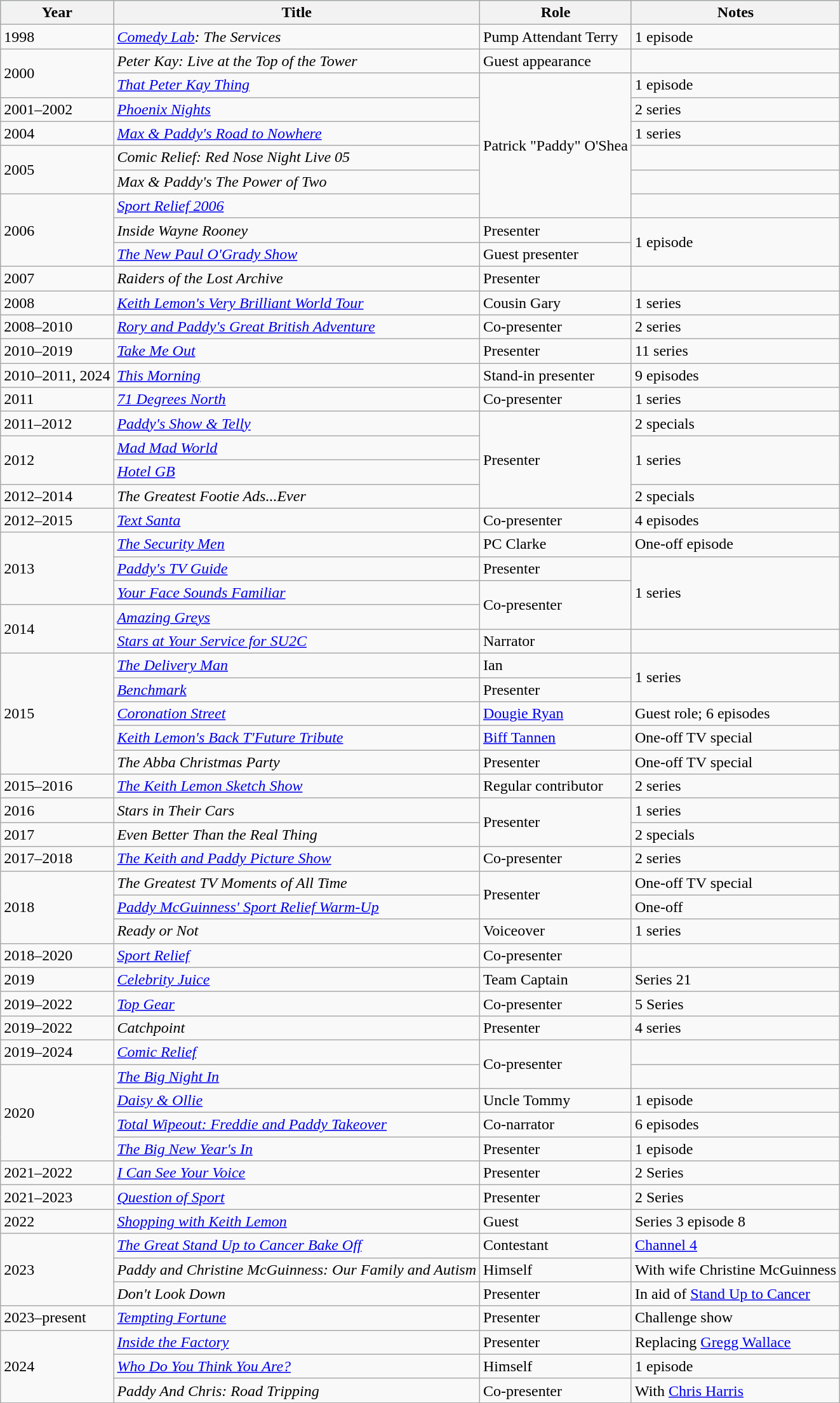<table class="wikitable">
<tr style="background:#b0c4de; text-align:center;">
<th>Year</th>
<th>Title</th>
<th>Role</th>
<th>Notes</th>
</tr>
<tr>
<td>1998</td>
<td><em><a href='#'>Comedy Lab</a>: The Services</em></td>
<td>Pump Attendant Terry</td>
<td>1 episode</td>
</tr>
<tr>
<td rowspan=2>2000</td>
<td><em>Peter Kay: Live at the Top of the Tower</em></td>
<td>Guest appearance</td>
<td></td>
</tr>
<tr>
<td><em><a href='#'>That Peter Kay Thing</a></em></td>
<td rowspan=6>Patrick "Paddy" O'Shea</td>
<td>1 episode</td>
</tr>
<tr>
<td>2001–2002</td>
<td><em><a href='#'>Phoenix Nights</a></em></td>
<td>2 series</td>
</tr>
<tr>
<td>2004</td>
<td><em><a href='#'>Max & Paddy's Road to Nowhere</a></em></td>
<td>1 series</td>
</tr>
<tr>
<td rowspan="2">2005</td>
<td><em>Comic Relief: Red Nose Night Live 05</em></td>
<td></td>
</tr>
<tr>
<td><em>Max & Paddy's The Power of Two</em></td>
<td></td>
</tr>
<tr>
<td rowspan="3">2006</td>
<td><em><a href='#'>Sport Relief 2006</a></em></td>
<td></td>
</tr>
<tr>
<td><em>Inside Wayne Rooney</em></td>
<td>Presenter</td>
<td rowspan=2>1 episode</td>
</tr>
<tr>
<td><em><a href='#'>The New Paul O'Grady Show</a></em></td>
<td>Guest presenter</td>
</tr>
<tr>
<td>2007</td>
<td><em>Raiders of the Lost Archive</em></td>
<td>Presenter</td>
<td></td>
</tr>
<tr>
<td>2008</td>
<td><em><a href='#'>Keith Lemon's Very Brilliant World Tour</a></em></td>
<td>Cousin Gary</td>
<td>1 series</td>
</tr>
<tr>
<td>2008–2010</td>
<td><em><a href='#'>Rory and Paddy's Great British Adventure</a></em></td>
<td>Co-presenter</td>
<td>2 series</td>
</tr>
<tr>
<td>2010–2019</td>
<td><em><a href='#'>Take Me Out</a></em></td>
<td>Presenter</td>
<td>11 series</td>
</tr>
<tr>
<td>2010–2011, 2024</td>
<td><em><a href='#'>This Morning</a></em></td>
<td>Stand-in presenter</td>
<td>9 episodes</td>
</tr>
<tr>
<td>2011</td>
<td><em><a href='#'>71 Degrees North</a></em></td>
<td>Co-presenter</td>
<td>1 series</td>
</tr>
<tr>
<td>2011–2012</td>
<td><em><a href='#'>Paddy's Show & Telly</a></em></td>
<td rowspan="4">Presenter</td>
<td>2 specials</td>
</tr>
<tr>
<td rowspan="2">2012</td>
<td><em><a href='#'>Mad Mad World</a></em></td>
<td rowspan="2">1 series</td>
</tr>
<tr>
<td><em><a href='#'>Hotel GB</a></em></td>
</tr>
<tr>
<td>2012–2014</td>
<td><em>The Greatest Footie Ads...Ever</em></td>
<td>2 specials</td>
</tr>
<tr>
<td>2012–2015</td>
<td><em><a href='#'>Text Santa</a></em></td>
<td>Co-presenter</td>
<td>4 episodes</td>
</tr>
<tr>
<td rowspan="3">2013</td>
<td><em><a href='#'>The Security Men</a></em></td>
<td>PC Clarke</td>
<td>One-off episode</td>
</tr>
<tr>
<td><em><a href='#'>Paddy's TV Guide</a></em></td>
<td>Presenter</td>
<td rowspan="3">1 series</td>
</tr>
<tr>
<td><em><a href='#'>Your Face Sounds Familiar</a></em></td>
<td rowspan="2">Co-presenter</td>
</tr>
<tr>
<td rowspan="2">2014</td>
<td><em><a href='#'>Amazing Greys</a></em></td>
</tr>
<tr>
<td><em><a href='#'>Stars at Your Service for SU2C</a></em></td>
<td>Narrator</td>
<td></td>
</tr>
<tr>
<td rowspan="5">2015</td>
<td><em><a href='#'>The Delivery Man</a></em></td>
<td>Ian</td>
<td rowspan="2">1 series</td>
</tr>
<tr>
<td><em><a href='#'>Benchmark</a></em></td>
<td>Presenter</td>
</tr>
<tr>
<td><em><a href='#'>Coronation Street</a></em></td>
<td><a href='#'>Dougie Ryan</a></td>
<td>Guest role; 6 episodes</td>
</tr>
<tr>
<td><em><a href='#'>Keith Lemon's Back T'Future Tribute</a></em></td>
<td><a href='#'>Biff Tannen</a></td>
<td>One-off TV special</td>
</tr>
<tr>
<td><em>The Abba Christmas Party</em></td>
<td>Presenter</td>
<td>One-off TV special</td>
</tr>
<tr>
<td>2015–2016</td>
<td><em><a href='#'>The Keith Lemon Sketch Show</a></em></td>
<td>Regular contributor</td>
<td>2 series</td>
</tr>
<tr>
<td>2016</td>
<td><em>Stars in Their Cars</em></td>
<td rowspan="2">Presenter</td>
<td>1 series</td>
</tr>
<tr>
<td>2017</td>
<td><em>Even Better Than the Real Thing</em></td>
<td>2 specials</td>
</tr>
<tr>
<td>2017–2018</td>
<td><em><a href='#'>The Keith and Paddy Picture Show</a></em></td>
<td>Co-presenter</td>
<td>2 series</td>
</tr>
<tr>
<td rowspan="3">2018</td>
<td><em>The Greatest TV Moments of All Time</em></td>
<td rowspan="2">Presenter</td>
<td>One-off TV special</td>
</tr>
<tr>
<td><em><a href='#'>Paddy McGuinness' Sport Relief Warm-Up</a></em></td>
<td>One-off</td>
</tr>
<tr>
<td><em>Ready or Not</em></td>
<td>Voiceover</td>
<td>1 series</td>
</tr>
<tr>
<td>2018–2020</td>
<td><em><a href='#'>Sport Relief</a></em></td>
<td>Co-presenter</td>
<td></td>
</tr>
<tr>
<td>2019</td>
<td><em><a href='#'>Celebrity Juice</a></em></td>
<td>Team Captain</td>
<td>Series 21</td>
</tr>
<tr>
<td>2019–2022</td>
<td><em><a href='#'>Top Gear</a></em></td>
<td>Co-presenter</td>
<td>5 Series</td>
</tr>
<tr>
<td>2019–2022</td>
<td><em>Catchpoint</em></td>
<td>Presenter</td>
<td>4 series</td>
</tr>
<tr>
<td>2019–2024</td>
<td><em><a href='#'>Comic Relief</a></em></td>
<td rowspan="2">Co-presenter</td>
<td></td>
</tr>
<tr>
<td rowspan="4">2020</td>
<td><em><a href='#'>The Big Night In</a></em></td>
<td></td>
</tr>
<tr>
<td><em><a href='#'>Daisy & Ollie</a></em></td>
<td>Uncle Tommy</td>
<td>1 episode</td>
</tr>
<tr>
<td><em><a href='#'>Total Wipeout: Freddie and Paddy Takeover</a></em></td>
<td>Co-narrator</td>
<td>6 episodes</td>
</tr>
<tr>
<td><em><a href='#'>The Big New Year's In</a></em></td>
<td>Presenter</td>
<td>1 episode</td>
</tr>
<tr>
<td>2021–2022</td>
<td><em><a href='#'>I Can See Your Voice</a></em></td>
<td>Presenter</td>
<td>2 Series</td>
</tr>
<tr>
<td>2021–2023</td>
<td><em><a href='#'>Question of Sport</a></em></td>
<td>Presenter</td>
<td>2 Series</td>
</tr>
<tr>
<td>2022</td>
<td><a href='#'><em>Shopping with Keith Lemon</em></a></td>
<td>Guest</td>
<td>Series 3 episode 8</td>
</tr>
<tr>
<td rowspan="3">2023</td>
<td><em><a href='#'>The Great Stand Up to Cancer Bake Off</a></em></td>
<td>Contestant</td>
<td><a href='#'>Channel 4</a></td>
</tr>
<tr>
<td><em>Paddy and Christine McGuinness: Our Family and Autism</em></td>
<td>Himself</td>
<td>With wife Christine McGuinness</td>
</tr>
<tr>
<td><em>Don't Look Down</em></td>
<td>Presenter</td>
<td>In aid of <a href='#'>Stand Up to Cancer</a></td>
</tr>
<tr>
<td>2023–present</td>
<td><em><a href='#'>Tempting Fortune</a></em></td>
<td>Presenter</td>
<td>Challenge show</td>
</tr>
<tr>
<td rowspan="3">2024</td>
<td><em><a href='#'>Inside the Factory</a></em></td>
<td>Presenter</td>
<td>Replacing <a href='#'>Gregg Wallace</a></td>
</tr>
<tr>
<td><em><a href='#'>Who Do You Think You Are?</a></em></td>
<td>Himself</td>
<td>1 episode</td>
</tr>
<tr>
<td><em>Paddy And Chris: Road Tripping</em></td>
<td>Co-presenter</td>
<td>With <a href='#'> Chris Harris</a></td>
</tr>
</table>
